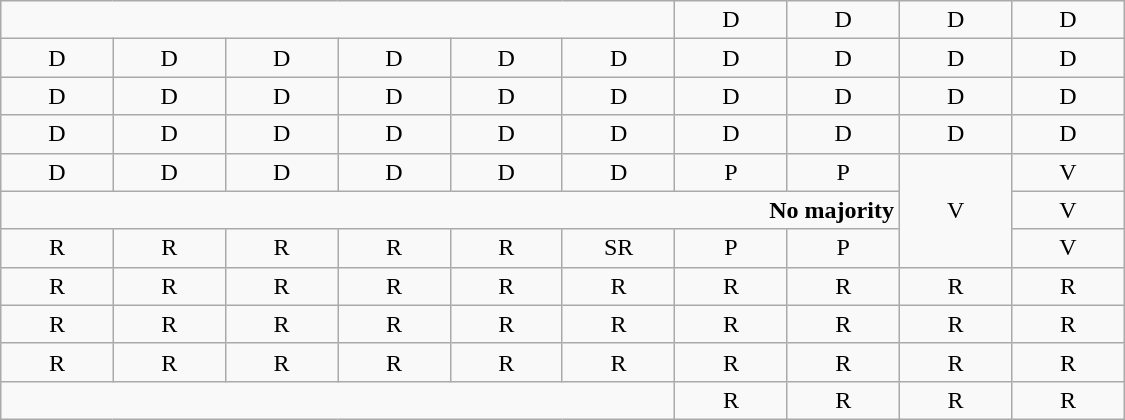<table class="wikitable" style="text-align:center" width=750px>
<tr>
<td colspan=6> </td>
<td>D</td>
<td>D</td>
<td>D</td>
<td>D</td>
</tr>
<tr>
<td width=50px >D</td>
<td width=50px >D</td>
<td width=50px >D</td>
<td width=50px >D</td>
<td width=50px >D</td>
<td width=50px >D</td>
<td width=50px >D</td>
<td width=50px >D</td>
<td width=50px >D</td>
<td width=50px >D</td>
</tr>
<tr>
<td>D</td>
<td>D</td>
<td>D</td>
<td>D</td>
<td>D</td>
<td>D</td>
<td>D</td>
<td>D</td>
<td>D</td>
<td>D</td>
</tr>
<tr>
<td>D<br></td>
<td>D<br></td>
<td>D<br></td>
<td>D<br></td>
<td>D</td>
<td>D</td>
<td>D</td>
<td>D</td>
<td>D</td>
<td>D</td>
</tr>
<tr>
<td>D<br></td>
<td>D<br></td>
<td>D<br></td>
<td>D<br></td>
<td>D<br></td>
<td>D<br></td>
<td>P<br></td>
<td>P</td>
<td rowspan=3 >V<br></td>
<td>V</td>
</tr>
<tr>
<td colspan=8 align=right><strong>No majority</strong></td>
<td>V</td>
</tr>
<tr>
<td>R<br></td>
<td>R<br></td>
<td>R<br></td>
<td>R<br></td>
<td>R<br></td>
<td>SR</td>
<td>P</td>
<td>P</td>
<td>V</td>
</tr>
<tr>
<td>R<br></td>
<td>R<br></td>
<td>R<br></td>
<td>R<br></td>
<td>R<br></td>
<td>R<br></td>
<td>R<br></td>
<td>R<br></td>
<td>R<br></td>
<td>R<br></td>
</tr>
<tr>
<td>R</td>
<td>R</td>
<td>R</td>
<td>R</td>
<td>R</td>
<td>R</td>
<td>R</td>
<td>R<br></td>
<td>R<br></td>
<td>R<br></td>
</tr>
<tr>
<td>R</td>
<td>R</td>
<td>R</td>
<td>R</td>
<td>R</td>
<td>R</td>
<td>R</td>
<td>R</td>
<td>R</td>
<td>R</td>
</tr>
<tr>
<td colspan=6> </td>
<td>R</td>
<td>R</td>
<td>R</td>
<td>R</td>
</tr>
</table>
